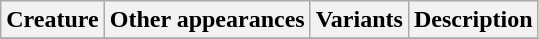<table class="wikitable">
<tr ">
<th>Creature</th>
<th>Other appearances</th>
<th>Variants</th>
<th>Description</th>
</tr>
<tr>
</tr>
</table>
